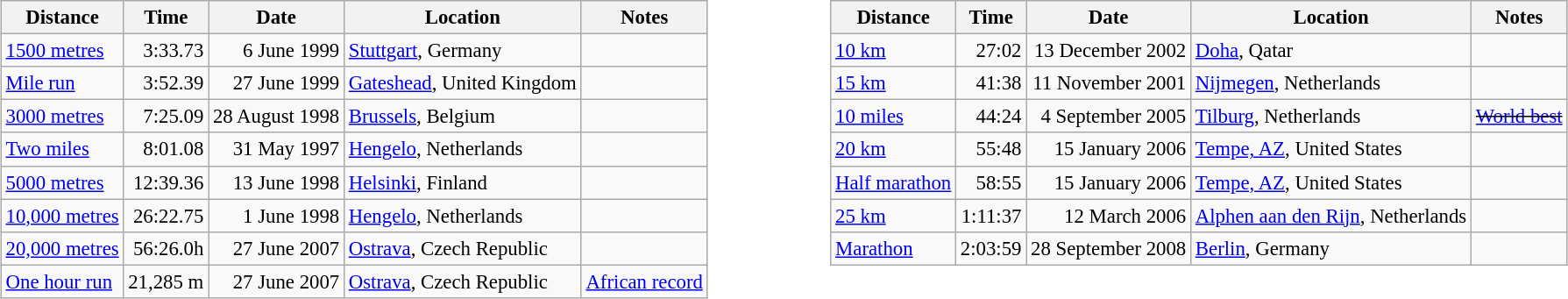<table align=center style="font-size:95%; width:100%;">
<tr>
<td valign=top width="50%"><br><table class="wikitable">
<tr>
<th>Distance</th>
<th>Time</th>
<th>Date</th>
<th>Location</th>
<th>Notes</th>
</tr>
<tr>
<td><a href='#'>1500 metres</a></td>
<td align=right>3:33.73</td>
<td align=right>6 June 1999</td>
<td><a href='#'>Stuttgart</a>, Germany</td>
<td></td>
</tr>
<tr>
<td><a href='#'>Mile run</a></td>
<td align=right>3:52.39</td>
<td align=right>27 June 1999</td>
<td><a href='#'>Gateshead</a>, United Kingdom</td>
<td></td>
</tr>
<tr>
<td><a href='#'>3000 metres</a></td>
<td align=right>7:25.09</td>
<td align=right>28 August 1998</td>
<td><a href='#'>Brussels</a>, Belgium</td>
<td><s></s></td>
</tr>
<tr>
<td><a href='#'>Two miles</a></td>
<td align=right>8:01.08</td>
<td align=right>31 May 1997</td>
<td><a href='#'>Hengelo</a>, Netherlands</td>
<td><s></s></td>
</tr>
<tr>
<td><a href='#'>5000 metres</a></td>
<td align=right>12:39.36</td>
<td align=right>13 June 1998</td>
<td><a href='#'>Helsinki</a>, Finland</td>
<td></td>
</tr>
<tr>
<td><a href='#'>10,000 metres</a></td>
<td align=right>26:22.75</td>
<td align=right>1 June 1998</td>
<td><a href='#'>Hengelo</a>, Netherlands</td>
<td></td>
</tr>
<tr>
<td><a href='#'>20,000 metres</a></td>
<td align=right>56:26.0h</td>
<td align=right>27 June 2007</td>
<td><a href='#'>Ostrava</a>, Czech Republic</td>
<td></td>
</tr>
<tr>
<td><a href='#'>One hour run</a></td>
<td align=right>21,285 m</td>
<td align=right>27 June 2007</td>
<td><a href='#'>Ostrava</a>, Czech Republic</td>
<td><a href='#'>African record</a></td>
</tr>
</table>
</td>
<td valign=top width="50%"><br><table class="wikitable">
<tr>
<th>Distance</th>
<th>Time</th>
<th>Date</th>
<th>Location</th>
<th>Notes</th>
</tr>
<tr>
<td><a href='#'>10 km</a></td>
<td align=right>27:02</td>
<td align=right>13 December 2002</td>
<td><a href='#'>Doha</a>, Qatar</td>
<td></td>
</tr>
<tr>
<td><a href='#'>15 km</a></td>
<td align=right>41:38</td>
<td align=right>11 November 2001</td>
<td><a href='#'>Nijmegen</a>, Netherlands</td>
<td></td>
</tr>
<tr>
<td><a href='#'>10 miles</a></td>
<td align=right>44:24</td>
<td align=right>4 September 2005</td>
<td><a href='#'>Tilburg</a>, Netherlands</td>
<td><s><a href='#'>World best</a></s></td>
</tr>
<tr>
<td><a href='#'>20 km</a></td>
<td align=right>55:48</td>
<td align=right>15 January 2006</td>
<td><a href='#'>Tempe, AZ</a>, United States</td>
<td></td>
</tr>
<tr>
<td><a href='#'>Half marathon</a></td>
<td align=right>58:55</td>
<td align=right>15 January 2006</td>
<td><a href='#'>Tempe, AZ</a>, United States</td>
<td></td>
</tr>
<tr>
<td><a href='#'>25 km</a></td>
<td align=right>1:11:37</td>
<td align=right>12 March 2006</td>
<td><a href='#'>Alphen aan den Rijn</a>, Netherlands</td>
<td></td>
</tr>
<tr>
<td><a href='#'>Marathon</a></td>
<td align=right>2:03:59</td>
<td align=right>28 September 2008</td>
<td><a href='#'>Berlin</a>, Germany</td>
<td></td>
</tr>
</table>
</td>
</tr>
</table>
